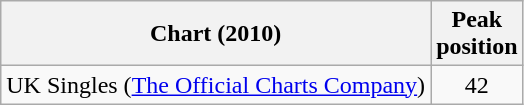<table class="wikitable sortable">
<tr>
<th align="left">Chart (2010)</th>
<th align="left">Peak<br>position</th>
</tr>
<tr>
<td>UK Singles (<a href='#'>The Official Charts Company</a>)</td>
<td align="center">42</td>
</tr>
</table>
